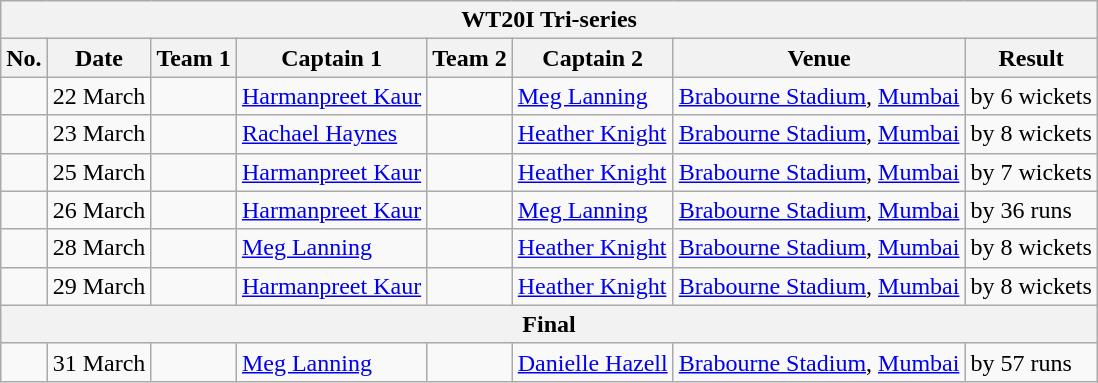<table class="wikitable">
<tr>
<th colspan="9">WT20I Tri-series</th>
</tr>
<tr>
<th>No.</th>
<th>Date</th>
<th>Team 1</th>
<th>Captain 1</th>
<th>Team 2</th>
<th>Captain 2</th>
<th>Venue</th>
<th>Result</th>
</tr>
<tr>
<td></td>
<td>22 March</td>
<td></td>
<td><a href='#'>Harmanpreet Kaur</a></td>
<td></td>
<td><a href='#'>Meg Lanning</a></td>
<td><a href='#'>Brabourne Stadium</a>, <a href='#'>Mumbai</a></td>
<td> by 6 wickets</td>
</tr>
<tr>
<td></td>
<td>23 March</td>
<td></td>
<td><a href='#'>Rachael Haynes</a></td>
<td></td>
<td><a href='#'>Heather Knight</a></td>
<td><a href='#'>Brabourne Stadium</a>, <a href='#'>Mumbai</a></td>
<td> by 8 wickets</td>
</tr>
<tr>
<td></td>
<td>25 March</td>
<td></td>
<td><a href='#'>Harmanpreet Kaur</a></td>
<td></td>
<td><a href='#'>Heather Knight</a></td>
<td><a href='#'>Brabourne Stadium</a>, <a href='#'>Mumbai</a></td>
<td> by 7 wickets</td>
</tr>
<tr>
<td></td>
<td>26 March</td>
<td></td>
<td><a href='#'>Harmanpreet Kaur</a></td>
<td></td>
<td><a href='#'>Meg Lanning</a></td>
<td><a href='#'>Brabourne Stadium</a>, <a href='#'>Mumbai</a></td>
<td> by 36 runs</td>
</tr>
<tr>
<td></td>
<td>28 March</td>
<td></td>
<td><a href='#'>Meg Lanning</a></td>
<td></td>
<td><a href='#'>Heather Knight</a></td>
<td><a href='#'>Brabourne Stadium</a>, <a href='#'>Mumbai</a></td>
<td> by 8 wickets</td>
</tr>
<tr>
<td></td>
<td>29 March</td>
<td></td>
<td><a href='#'>Harmanpreet Kaur</a></td>
<td></td>
<td><a href='#'>Heather Knight</a></td>
<td><a href='#'>Brabourne Stadium</a>, <a href='#'>Mumbai</a></td>
<td> by 8 wickets</td>
</tr>
<tr>
<th colspan="8">Final</th>
</tr>
<tr>
<td></td>
<td>31 March</td>
<td></td>
<td><a href='#'>Meg Lanning</a></td>
<td></td>
<td><a href='#'>Danielle Hazell</a></td>
<td><a href='#'>Brabourne Stadium</a>, <a href='#'>Mumbai</a></td>
<td> by 57 runs</td>
</tr>
</table>
